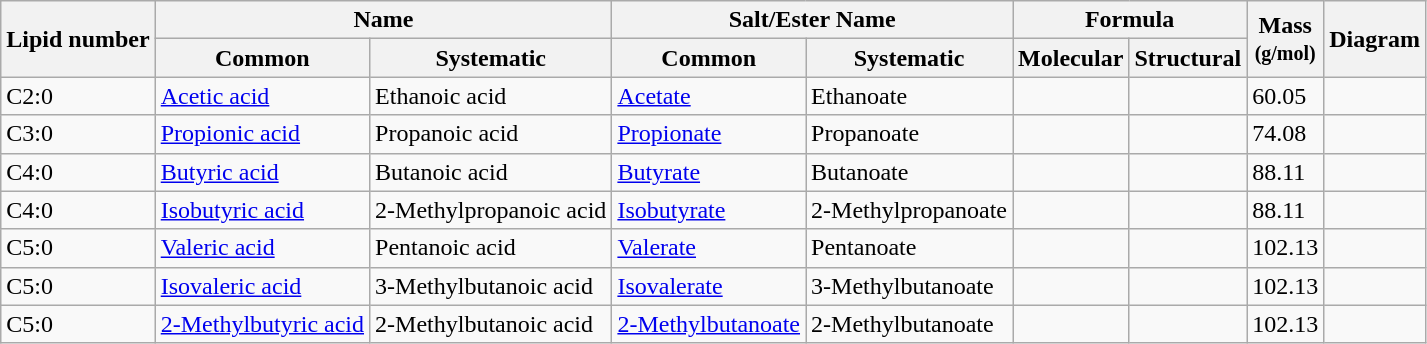<table class="wikitable">
<tr>
<th rowspan="2">Lipid number</th>
<th colspan="2">Name</th>
<th colspan="2">Salt/Ester Name</th>
<th colspan="2">Formula</th>
<th rowspan="2">Mass<br><small>(g/mol)</small></th>
<th rowspan="2">Diagram</th>
</tr>
<tr>
<th>Common</th>
<th>Systematic</th>
<th>Common</th>
<th>Systematic</th>
<th>Molecular</th>
<th>Structural</th>
</tr>
<tr>
<td>C2:0</td>
<td><a href='#'>Acetic acid</a></td>
<td>Ethanoic acid</td>
<td><a href='#'>Acetate</a></td>
<td>Ethanoate</td>
<td></td>
<td></td>
<td>60.05</td>
<td></td>
</tr>
<tr>
<td>C3:0</td>
<td><a href='#'>Propionic acid</a></td>
<td>Propanoic acid</td>
<td><a href='#'>Propionate</a></td>
<td>Propanoate</td>
<td></td>
<td></td>
<td>74.08</td>
<td></td>
</tr>
<tr>
<td>C4:0</td>
<td><a href='#'>Butyric acid</a></td>
<td>Butanoic acid</td>
<td><a href='#'>Butyrate</a></td>
<td>Butanoate</td>
<td></td>
<td></td>
<td>88.11</td>
<td></td>
</tr>
<tr>
<td>C4:0</td>
<td><a href='#'>Isobutyric acid</a></td>
<td>2-Methylpropanoic acid</td>
<td><a href='#'>Isobutyrate</a></td>
<td>2-Methylpropanoate</td>
<td></td>
<td></td>
<td>88.11</td>
<td></td>
</tr>
<tr>
<td>C5:0</td>
<td><a href='#'>Valeric acid</a></td>
<td>Pentanoic acid</td>
<td><a href='#'>Valerate</a></td>
<td>Pentanoate</td>
<td></td>
<td></td>
<td>102.13</td>
<td></td>
</tr>
<tr>
<td>C5:0</td>
<td><a href='#'>Isovaleric acid</a></td>
<td>3-Methylbutanoic acid</td>
<td><a href='#'>Isovalerate</a></td>
<td>3-Methylbutanoate</td>
<td></td>
<td></td>
<td>102.13</td>
<td></td>
</tr>
<tr>
<td>C5:0</td>
<td><a href='#'>2-Methylbutyric acid</a></td>
<td>2-Methylbutanoic acid</td>
<td><a href='#'>2-Methylbutanoate</a></td>
<td>2-Methylbutanoate</td>
<td></td>
<td></td>
<td>102.13</td>
<td></td>
</tr>
</table>
